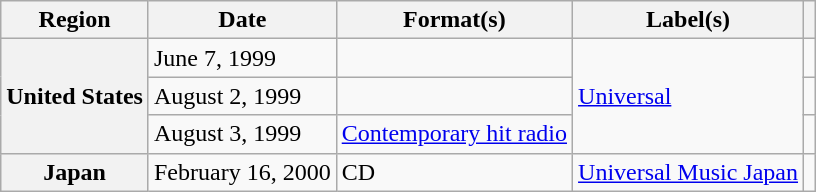<table class="wikitable plainrowheaders">
<tr>
<th scope="col">Region</th>
<th scope="col">Date</th>
<th scope="col">Format(s)</th>
<th scope="col">Label(s)</th>
<th scope="col"></th>
</tr>
<tr>
<th scope="row" rowspan="3">United States</th>
<td>June 7, 1999</td>
<td></td>
<td rowspan="3"><a href='#'>Universal</a></td>
<td align="center"></td>
</tr>
<tr>
<td>August 2, 1999</td>
<td></td>
<td align="center"></td>
</tr>
<tr>
<td>August 3, 1999</td>
<td><a href='#'>Contemporary hit radio</a></td>
<td align="center"></td>
</tr>
<tr>
<th scope="row">Japan</th>
<td>February 16, 2000</td>
<td>CD</td>
<td><a href='#'>Universal Music Japan</a></td>
<td align="center"></td>
</tr>
</table>
